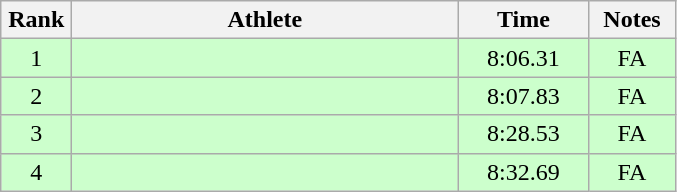<table class=wikitable style="text-align:center">
<tr>
<th width=40>Rank</th>
<th width=250>Athlete</th>
<th width=80>Time</th>
<th width=50>Notes</th>
</tr>
<tr bgcolor=ccffcc>
<td>1</td>
<td align=left></td>
<td>8:06.31</td>
<td>FA</td>
</tr>
<tr bgcolor=ccffcc>
<td>2</td>
<td align=left></td>
<td>8:07.83</td>
<td>FA</td>
</tr>
<tr bgcolor=ccffcc>
<td>3</td>
<td align=left></td>
<td>8:28.53</td>
<td>FA</td>
</tr>
<tr bgcolor=ccffcc>
<td>4</td>
<td align=left></td>
<td>8:32.69</td>
<td>FA</td>
</tr>
</table>
